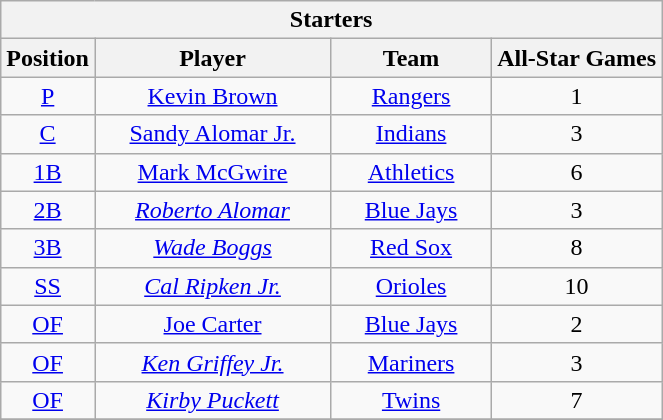<table class="wikitable" style="font-size: 100%; text-align:center;">
<tr>
<th colspan="4">Starters</th>
</tr>
<tr>
<th>Position</th>
<th width="150">Player</th>
<th width="100">Team</th>
<th>All-Star Games</th>
</tr>
<tr>
<td><a href='#'>P</a></td>
<td><a href='#'>Kevin Brown</a></td>
<td><a href='#'>Rangers</a></td>
<td>1</td>
</tr>
<tr>
<td><a href='#'>C</a></td>
<td><a href='#'>Sandy Alomar Jr.</a></td>
<td><a href='#'>Indians</a></td>
<td>3</td>
</tr>
<tr>
<td><a href='#'>1B</a></td>
<td><a href='#'>Mark McGwire</a></td>
<td><a href='#'>Athletics</a></td>
<td>6</td>
</tr>
<tr>
<td><a href='#'>2B</a></td>
<td><em><a href='#'>Roberto Alomar</a></em></td>
<td><a href='#'>Blue Jays</a></td>
<td>3</td>
</tr>
<tr>
<td><a href='#'>3B</a></td>
<td><em><a href='#'>Wade Boggs</a></em></td>
<td><a href='#'>Red Sox</a></td>
<td>8</td>
</tr>
<tr>
<td><a href='#'>SS</a></td>
<td><em><a href='#'>Cal Ripken Jr.</a></em></td>
<td><a href='#'>Orioles</a></td>
<td>10</td>
</tr>
<tr>
<td><a href='#'>OF</a></td>
<td><a href='#'>Joe Carter</a></td>
<td><a href='#'>Blue Jays</a></td>
<td>2</td>
</tr>
<tr>
<td><a href='#'>OF</a></td>
<td><em><a href='#'>Ken Griffey Jr.</a></em></td>
<td><a href='#'>Mariners</a></td>
<td>3</td>
</tr>
<tr>
<td><a href='#'>OF</a></td>
<td><em><a href='#'>Kirby Puckett</a></em></td>
<td><a href='#'>Twins</a></td>
<td>7</td>
</tr>
<tr>
</tr>
</table>
